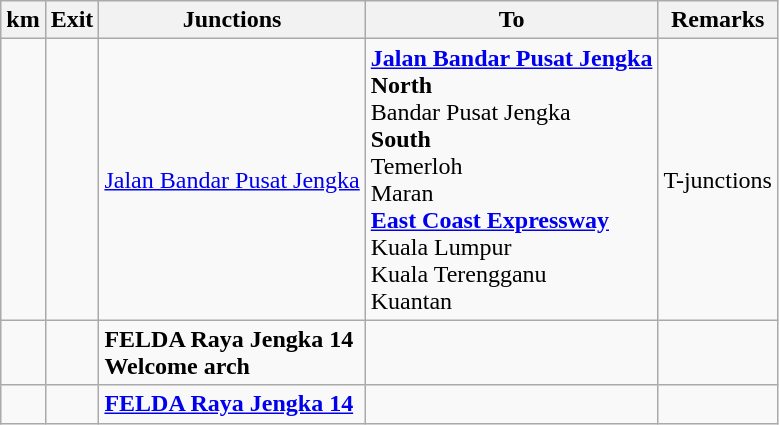<table class="wikitable">
<tr>
<th>km</th>
<th>Exit</th>
<th>Junctions</th>
<th>To</th>
<th>Remarks</th>
</tr>
<tr>
<td></td>
<td></td>
<td><a href='#'>Jalan Bandar Pusat Jengka</a></td>
<td> <strong><a href='#'>Jalan Bandar Pusat Jengka</a></strong><br><strong>North</strong><br>Bandar Pusat Jengka<br><strong>South</strong><br>Temerloh<br>Maran<br> <strong><a href='#'>East Coast Expressway</a></strong><br>Kuala Lumpur<br>Kuala Terengganu<br>Kuantan</td>
<td>T-junctions</td>
</tr>
<tr>
<td></td>
<td></td>
<td><strong>FELDA Raya Jengka 14</strong><br><strong>Welcome arch</strong></td>
<td></td>
<td></td>
</tr>
<tr>
<td></td>
<td></td>
<td><strong><a href='#'>FELDA Raya Jengka 14</a></strong></td>
<td></td>
<td></td>
</tr>
</table>
